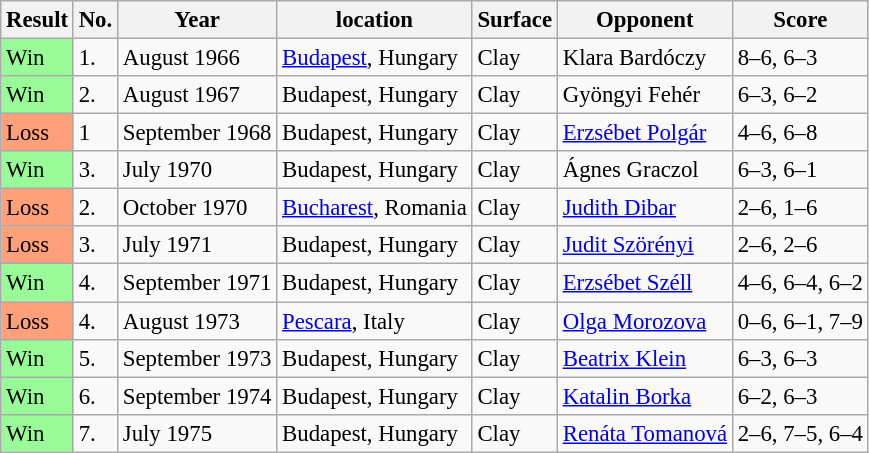<table class="sortable wikitable" style="font-size:95%">
<tr>
<th>Result</th>
<th>No.</th>
<th>Year</th>
<th>location</th>
<th>Surface</th>
<th>Opponent</th>
<th>Score</th>
</tr>
<tr>
<td style="background:#98fb98;">Win</td>
<td>1.</td>
<td>August 1966</td>
<td><a href='#'>Budapest</a>, Hungary</td>
<td>Clay</td>
<td> Klara Bardóczy</td>
<td>8–6, 6–3</td>
</tr>
<tr>
<td style="background:#98fb98;">Win</td>
<td>2.</td>
<td>August 1967</td>
<td>Budapest, Hungary</td>
<td>Clay</td>
<td> Gyöngyi Fehér</td>
<td>6–3, 6–2</td>
</tr>
<tr>
<td style="background:#ffa07a;">Loss</td>
<td>1</td>
<td>September 1968</td>
<td>Budapest, Hungary</td>
<td>Clay</td>
<td> <a href='#'>Erzsébet Polgár</a></td>
<td>4–6, 6–8</td>
</tr>
<tr>
<td style="background:#98fb98;">Win</td>
<td>3.</td>
<td>July 1970</td>
<td>Budapest, Hungary</td>
<td>Clay</td>
<td> Ágnes Graczol</td>
<td>6–3, 6–1</td>
</tr>
<tr>
<td style="background:#ffa07a;">Loss</td>
<td>2.</td>
<td>October 1970</td>
<td><a href='#'>Bucharest</a>, Romania</td>
<td>Clay</td>
<td> <a href='#'>Judith Dibar</a></td>
<td>2–6, 1–6</td>
</tr>
<tr>
<td style="background:#ffa07a;">Loss</td>
<td>3.</td>
<td>July 1971</td>
<td>Budapest, Hungary</td>
<td>Clay</td>
<td> <a href='#'>Judit Szörényi</a></td>
<td>2–6, 2–6</td>
</tr>
<tr>
<td style="background:#98fb98;">Win</td>
<td>4.</td>
<td>September 1971</td>
<td>Budapest, Hungary</td>
<td>Clay</td>
<td> <a href='#'>Erzsébet Széll</a></td>
<td>4–6, 6–4, 6–2</td>
</tr>
<tr>
<td style="background:#ffa07a;">Loss</td>
<td>4.</td>
<td>August 1973</td>
<td><a href='#'>Pescara</a>, Italy</td>
<td>Clay</td>
<td> <a href='#'>Olga Morozova</a></td>
<td>0–6, 6–1, 7–9</td>
</tr>
<tr>
<td style="background:#98fb98;">Win</td>
<td>5.</td>
<td>September 1973</td>
<td>Budapest, Hungary</td>
<td>Clay</td>
<td> <a href='#'>Beatrix Klein</a></td>
<td>6–3, 6–3</td>
</tr>
<tr>
<td style="background:#98fb98;">Win</td>
<td>6.</td>
<td>September 1974</td>
<td>Budapest, Hungary</td>
<td>Clay</td>
<td> <a href='#'>Katalin Borka</a></td>
<td>6–2, 6–3</td>
</tr>
<tr>
<td style="background:#98fb98;">Win</td>
<td>7.</td>
<td>July 1975</td>
<td>Budapest, Hungary</td>
<td>Clay</td>
<td> <a href='#'>Renáta Tomanová</a></td>
<td>2–6, 7–5, 6–4</td>
</tr>
</table>
